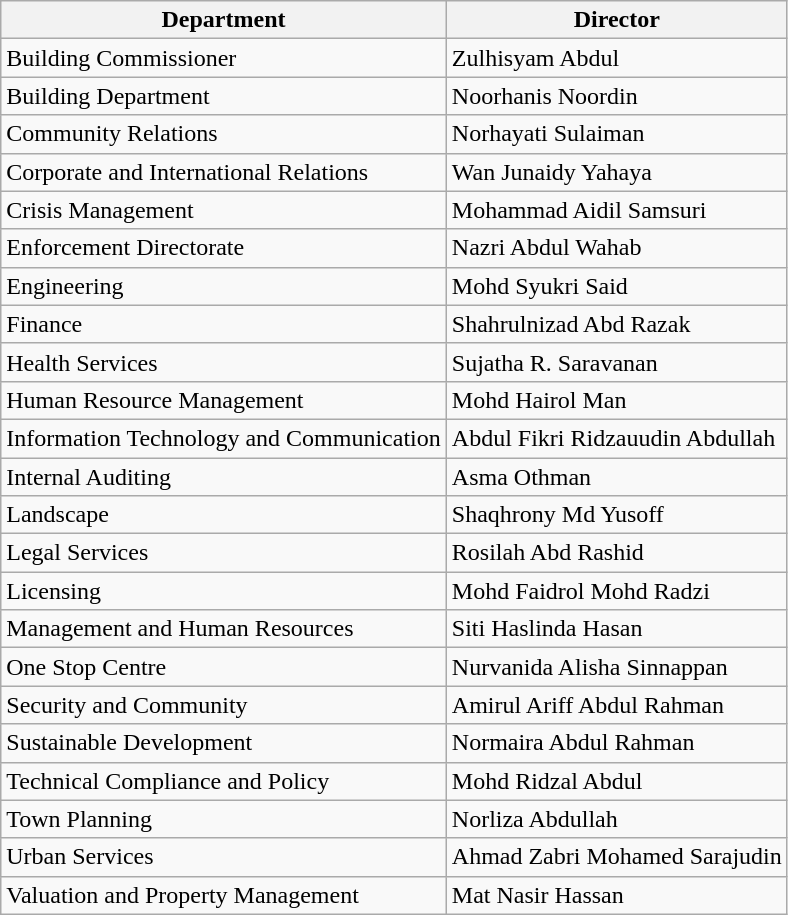<table class="wikitable sortable">
<tr>
<th>Department</th>
<th>Director</th>
</tr>
<tr>
<td>Building Commissioner</td>
<td>Zulhisyam Abdul</td>
</tr>
<tr>
<td>Building Department</td>
<td>Noorhanis Noordin</td>
</tr>
<tr>
<td>Community Relations</td>
<td>Norhayati Sulaiman</td>
</tr>
<tr>
<td>Corporate and International Relations</td>
<td>Wan Junaidy Yahaya</td>
</tr>
<tr>
<td>Crisis Management</td>
<td>Mohammad Aidil Samsuri</td>
</tr>
<tr>
<td>Enforcement Directorate</td>
<td>Nazri Abdul Wahab</td>
</tr>
<tr>
<td>Engineering</td>
<td>Mohd Syukri Said</td>
</tr>
<tr>
<td>Finance</td>
<td>Shahrulnizad Abd Razak</td>
</tr>
<tr>
<td>Health Services</td>
<td>Sujatha R. Saravanan</td>
</tr>
<tr>
<td>Human Resource Management</td>
<td>Mohd Hairol Man</td>
</tr>
<tr>
<td>Information Technology and Communication</td>
<td>Abdul Fikri Ridzauudin Abdullah</td>
</tr>
<tr>
<td>Internal Auditing</td>
<td>Asma Othman</td>
</tr>
<tr>
<td>Landscape</td>
<td>Shaqhrony Md Yusoff</td>
</tr>
<tr>
<td>Legal Services</td>
<td>Rosilah Abd Rashid</td>
</tr>
<tr>
<td>Licensing</td>
<td>Mohd Faidrol Mohd Radzi</td>
</tr>
<tr>
<td>Management and Human Resources</td>
<td>Siti Haslinda Hasan</td>
</tr>
<tr>
<td>One Stop Centre</td>
<td>Nurvanida Alisha Sinnappan</td>
</tr>
<tr>
<td>Security and Community</td>
<td>Amirul Ariff Abdul Rahman</td>
</tr>
<tr>
<td>Sustainable Development</td>
<td>Normaira Abdul Rahman</td>
</tr>
<tr>
<td>Technical Compliance and Policy</td>
<td>Mohd Ridzal Abdul</td>
</tr>
<tr>
<td>Town Planning</td>
<td>Norliza Abdullah</td>
</tr>
<tr>
<td>Urban Services</td>
<td>Ahmad Zabri Mohamed Sarajudin</td>
</tr>
<tr>
<td>Valuation and Property Management</td>
<td>Mat Nasir Hassan</td>
</tr>
</table>
